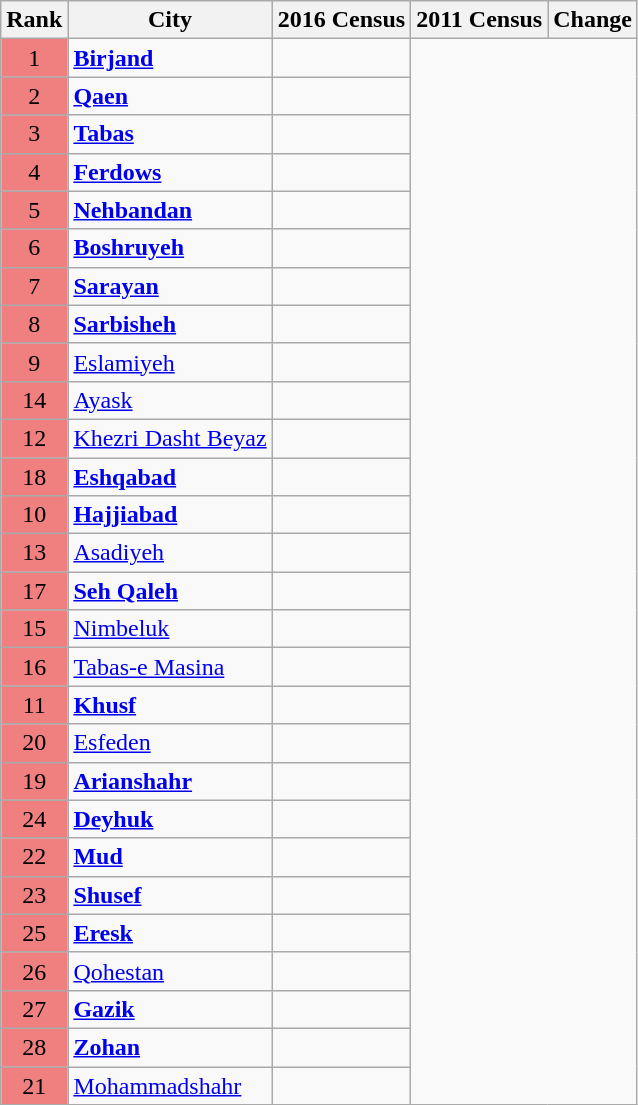<table class="wikitable sortable">
<tr>
<th>Rank</th>
<th>City</th>
<th>2016 Census</th>
<th>2011 Census</th>
<th>Change</th>
</tr>
<tr>
<td align=center bgcolor="F08080">1</td>
<td><strong><a href='#'>Birjand</a></strong></td>
<td></td>
</tr>
<tr>
<td align=center bgcolor="F08080">2</td>
<td><strong><a href='#'>Qaen</a></strong></td>
<td></td>
</tr>
<tr>
<td align=center bgcolor="F08080">3</td>
<td><strong><a href='#'>Tabas</a></strong></td>
<td></td>
</tr>
<tr>
<td align=center bgcolor="F08080">4</td>
<td><strong><a href='#'>Ferdows</a></strong></td>
<td></td>
</tr>
<tr>
<td align=center bgcolor="F08080">5</td>
<td><strong><a href='#'>Nehbandan</a></strong></td>
<td></td>
</tr>
<tr>
<td align=center bgcolor="F08080">6</td>
<td><strong><a href='#'>Boshruyeh</a></strong></td>
<td></td>
</tr>
<tr>
<td align=center bgcolor="F08080">7</td>
<td><strong><a href='#'>Sarayan</a></strong></td>
<td></td>
</tr>
<tr>
<td align=center bgcolor="F08080">8</td>
<td><strong><a href='#'>Sarbisheh</a></strong></td>
<td></td>
</tr>
<tr>
<td align=center bgcolor="F08080">9</td>
<td><a href='#'>Eslamiyeh</a></td>
<td></td>
</tr>
<tr>
<td align=center bgcolor="F08080">14</td>
<td><a href='#'>Ayask</a></td>
<td></td>
</tr>
<tr>
<td align=center bgcolor="F08080">12</td>
<td><a href='#'>Khezri Dasht Beyaz</a></td>
<td></td>
</tr>
<tr>
<td align=center bgcolor="F08080">18</td>
<td><strong><a href='#'>Eshqabad</a></strong></td>
<td></td>
</tr>
<tr>
<td align=center bgcolor="F08080">10</td>
<td><strong><a href='#'>Hajjiabad</a></strong></td>
<td></td>
</tr>
<tr>
<td align=center bgcolor="F08080">13</td>
<td><a href='#'>Asadiyeh</a></td>
<td></td>
</tr>
<tr>
<td align=center bgcolor="F08080">17</td>
<td><strong><a href='#'>Seh Qaleh</a></strong></td>
<td></td>
</tr>
<tr>
<td align=center bgcolor="F08080">15</td>
<td><a href='#'>Nimbeluk</a></td>
<td></td>
</tr>
<tr>
<td align=center bgcolor="F08080">16</td>
<td><a href='#'>Tabas-e Masina</a></td>
<td></td>
</tr>
<tr>
<td align=center bgcolor="F08080">11</td>
<td><strong><a href='#'>Khusf</a></strong></td>
<td></td>
</tr>
<tr>
<td align=center bgcolor="F08080">20</td>
<td><a href='#'>Esfeden</a></td>
<td></td>
</tr>
<tr>
<td align=center bgcolor="F08080">19</td>
<td><strong><a href='#'>Arianshahr</a></strong></td>
<td></td>
</tr>
<tr>
<td align=center bgcolor="F08080">24</td>
<td><strong><a href='#'>Deyhuk</a></strong></td>
<td></td>
</tr>
<tr>
<td align=center bgcolor="F08080">22</td>
<td><strong><a href='#'>Mud</a></strong></td>
<td></td>
</tr>
<tr>
<td align=center bgcolor="F08080">23</td>
<td><strong><a href='#'>Shusef</a></strong></td>
<td></td>
</tr>
<tr>
<td align=center bgcolor="F08080">25</td>
<td><strong><a href='#'>Eresk</a></strong></td>
<td></td>
</tr>
<tr>
<td align=center bgcolor="F08080">26</td>
<td><a href='#'>Qohestan</a></td>
<td></td>
</tr>
<tr>
<td align=center bgcolor="F08080">27</td>
<td><strong><a href='#'>Gazik</a></strong></td>
<td></td>
</tr>
<tr>
<td align=center bgcolor="F08080">28</td>
<td><strong><a href='#'>Zohan</a></strong></td>
<td></td>
</tr>
<tr>
<td align=center bgcolor="F08080">21</td>
<td><a href='#'>Mohammadshahr</a></td>
<td></td>
</tr>
<tr>
</tr>
</table>
